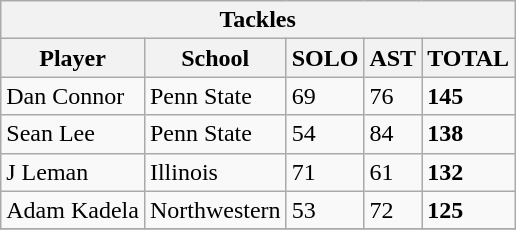<table class="wikitable">
<tr>
<th colspan="7" align="center">Tackles</th>
</tr>
<tr>
<th>Player</th>
<th>School</th>
<th>SOLO</th>
<th>AST</th>
<th>TOTAL</th>
</tr>
<tr>
<td>Dan Connor</td>
<td>Penn State</td>
<td>69</td>
<td>76</td>
<td><strong>145</strong></td>
</tr>
<tr>
<td>Sean Lee</td>
<td>Penn State</td>
<td>54</td>
<td>84</td>
<td><strong>138</strong></td>
</tr>
<tr>
<td>J Leman</td>
<td>Illinois</td>
<td>71</td>
<td>61</td>
<td><strong>132</strong></td>
</tr>
<tr>
<td>Adam Kadela</td>
<td>Northwestern</td>
<td>53</td>
<td>72</td>
<td><strong>125</strong></td>
</tr>
<tr>
</tr>
</table>
